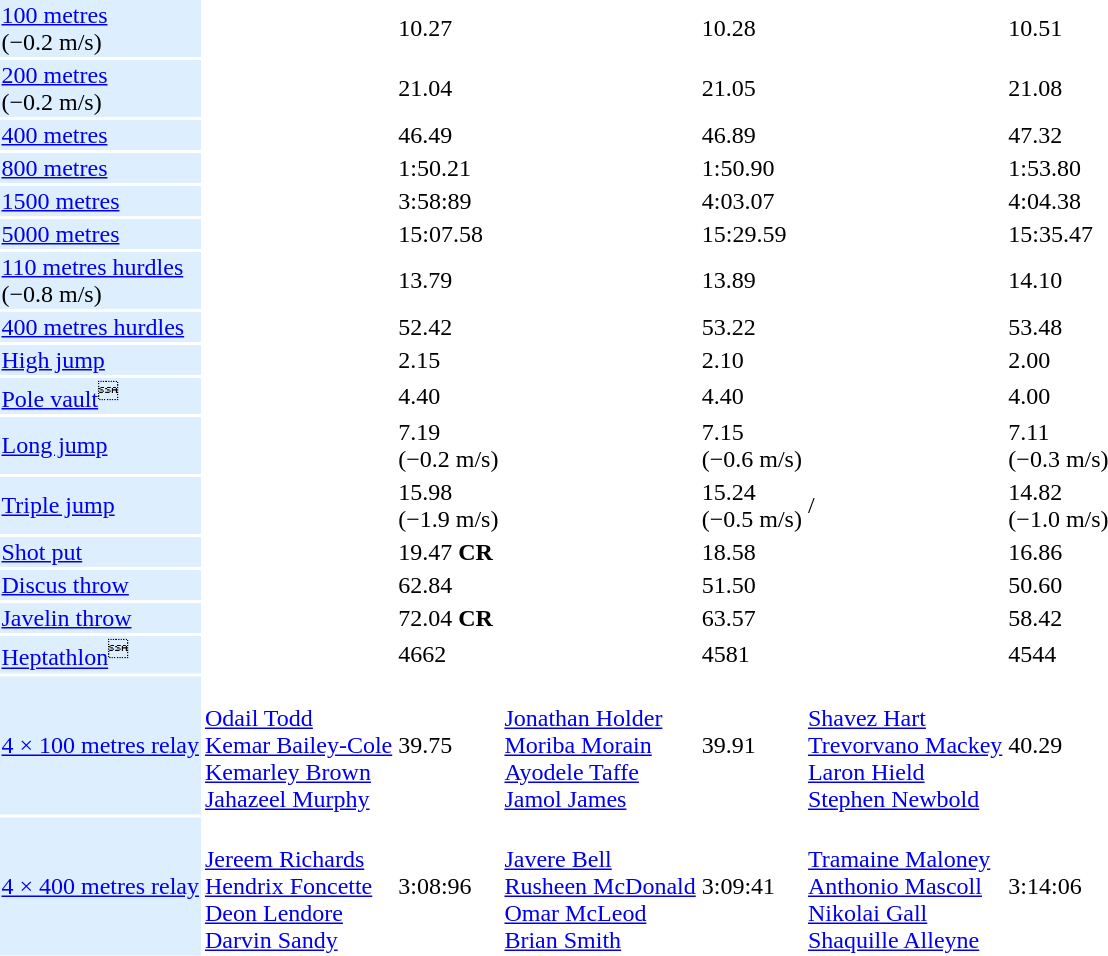<table>
<tr>
<td style="background:#def;"><a href='#'>100 metres</a> <br> (−0.2 m/s)</td>
<td></td>
<td>10.27</td>
<td></td>
<td>10.28</td>
<td></td>
<td>10.51</td>
</tr>
<tr>
<td style="background:#def;"><a href='#'>200 metres</a> <br> (−0.2 m/s)</td>
<td></td>
<td>21.04</td>
<td></td>
<td>21.05</td>
<td></td>
<td>21.08</td>
</tr>
<tr>
<td style="background:#def;"><a href='#'>400 metres</a></td>
<td></td>
<td>46.49</td>
<td></td>
<td>46.89</td>
<td></td>
<td>47.32</td>
</tr>
<tr>
<td style="background:#def;"><a href='#'>800 metres</a></td>
<td></td>
<td>1:50.21</td>
<td></td>
<td>1:50.90</td>
<td></td>
<td>1:53.80</td>
</tr>
<tr>
<td style="background:#def;"><a href='#'>1500 metres</a></td>
<td></td>
<td>3:58:89</td>
<td></td>
<td>4:03.07</td>
<td></td>
<td>4:04.38</td>
</tr>
<tr>
<td style="background:#def;"><a href='#'>5000 metres</a></td>
<td></td>
<td>15:07.58</td>
<td></td>
<td>15:29.59</td>
<td></td>
<td>15:35.47</td>
</tr>
<tr>
<td style="background:#def;"><a href='#'>110 metres hurdles</a> <br> (−0.8 m/s)</td>
<td></td>
<td>13.79</td>
<td></td>
<td>13.89</td>
<td></td>
<td>14.10</td>
</tr>
<tr>
<td style="background:#def;"><a href='#'>400 metres hurdles</a></td>
<td></td>
<td>52.42</td>
<td></td>
<td>53.22</td>
<td></td>
<td>53.48</td>
</tr>
<tr>
<td style="background:#def;"><a href='#'>High jump</a></td>
<td></td>
<td>2.15</td>
<td></td>
<td>2.10</td>
<td></td>
<td>2.00</td>
</tr>
<tr>
<td style="background:#def;"><a href='#'>Pole vault</a><sup></sup></td>
<td></td>
<td>4.40</td>
<td></td>
<td>4.40</td>
<td></td>
<td>4.00</td>
</tr>
<tr>
<td style="background:#def;"><a href='#'>Long jump</a></td>
<td></td>
<td>7.19 <br> (−0.2 m/s)</td>
<td></td>
<td>7.15 <br> (−0.6 m/s)</td>
<td></td>
<td>7.11 <br> (−0.3 m/s)</td>
</tr>
<tr>
<td style="background:#def;"><a href='#'>Triple jump</a></td>
<td></td>
<td>15.98 <br> (−1.9 m/s)</td>
<td></td>
<td>15.24 <br> (−0.5 m/s)</td>
<td>/</td>
<td>14.82 <br> (−1.0 m/s)</td>
</tr>
<tr>
<td style="background:#def;"><a href='#'>Shot put</a></td>
<td></td>
<td>19.47 <strong>CR</strong></td>
<td></td>
<td>18.58</td>
<td></td>
<td>16.86</td>
</tr>
<tr>
<td style="background:#def;"><a href='#'>Discus throw</a></td>
<td></td>
<td>62.84</td>
<td></td>
<td>51.50</td>
<td></td>
<td>50.60</td>
</tr>
<tr>
<td style="background:#def;"><a href='#'>Javelin throw</a></td>
<td></td>
<td>72.04 <strong>CR</strong></td>
<td></td>
<td>63.57</td>
<td></td>
<td>58.42</td>
</tr>
<tr>
<td style="background:#def;"><a href='#'>Heptathlon</a><sup></sup></td>
<td></td>
<td>4662</td>
<td></td>
<td>4581</td>
<td></td>
<td>4544</td>
</tr>
<tr>
<td style="background:#def;"><a href='#'>4 × 100 metres relay</a></td>
<td> <br> <a href='#'>Odail Todd</a> <br> <a href='#'>Kemar Bailey-Cole</a> <br> <a href='#'>Kemarley Brown</a> <br> <a href='#'>Jahazeel Murphy</a></td>
<td>39.75</td>
<td>  <br> <a href='#'>Jonathan Holder</a> <br> <a href='#'>Moriba Morain</a> <br> <a href='#'>Ayodele Taffe</a> <br> <a href='#'>Jamol James</a></td>
<td>39.91</td>
<td>  <br> <a href='#'>Shavez Hart</a> <br> <a href='#'>Trevorvano Mackey</a> <br> <a href='#'>Laron Hield</a> <br> <a href='#'>Stephen Newbold</a></td>
<td>40.29</td>
</tr>
<tr>
<td style="background:#def;"><a href='#'>4 × 400 metres relay</a></td>
<td>  <br> <a href='#'>Jereem Richards</a> <br> <a href='#'>Hendrix Foncette</a> <br> <a href='#'>Deon Lendore</a> <br> <a href='#'>Darvin Sandy</a></td>
<td>3:08:96</td>
<td>  <br> <a href='#'>Javere Bell</a> <br> <a href='#'>Rusheen McDonald</a> <br> <a href='#'>Omar McLeod</a> <br> <a href='#'>Brian Smith</a></td>
<td>3:09:41</td>
<td>  <br> <a href='#'>Tramaine Maloney</a> <br> <a href='#'>Anthonio Mascoll</a> <br> <a href='#'>Nikolai Gall</a> <br> <a href='#'>Shaquille Alleyne</a></td>
<td>3:14:06</td>
</tr>
</table>
